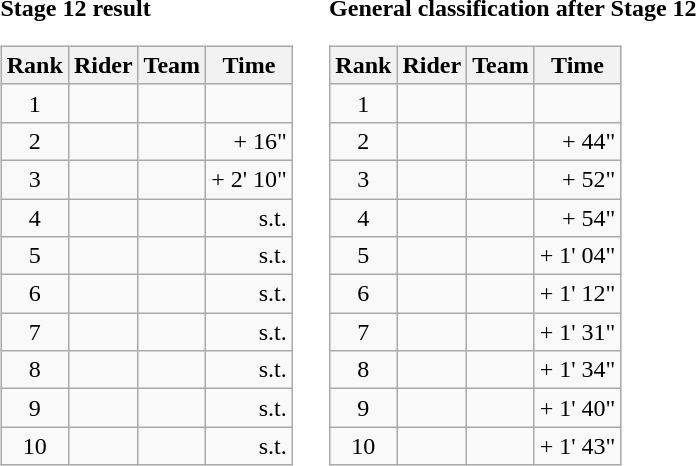<table>
<tr>
<td><strong>Stage 12 result</strong><br><table class="wikitable">
<tr>
<th scope="col">Rank</th>
<th scope="col">Rider</th>
<th scope="col">Team</th>
<th scope="col">Time</th>
</tr>
<tr>
<td style="text-align:center;">1</td>
<td></td>
<td></td>
<td style="text-align:right;"></td>
</tr>
<tr>
<td style="text-align:center;">2</td>
<td></td>
<td></td>
<td style="text-align:right;">+ 16"</td>
</tr>
<tr>
<td style="text-align:center;">3</td>
<td></td>
<td></td>
<td style="text-align:right;">+ 2' 10"</td>
</tr>
<tr>
<td style="text-align:center;">4</td>
<td></td>
<td></td>
<td style="text-align:right;">s.t.</td>
</tr>
<tr>
<td style="text-align:center;">5</td>
<td></td>
<td></td>
<td style="text-align:right;">s.t.</td>
</tr>
<tr>
<td style="text-align:center;">6</td>
<td></td>
<td></td>
<td style="text-align:right;">s.t.</td>
</tr>
<tr>
<td style="text-align:center;">7</td>
<td></td>
<td></td>
<td style="text-align:right;">s.t.</td>
</tr>
<tr>
<td style="text-align:center;">8</td>
<td></td>
<td></td>
<td style="text-align:right;">s.t.</td>
</tr>
<tr>
<td style="text-align:center;">9</td>
<td></td>
<td></td>
<td style="text-align:right;">s.t.</td>
</tr>
<tr>
<td style="text-align:center;">10</td>
<td></td>
<td></td>
<td style="text-align:right;">s.t.</td>
</tr>
</table>
</td>
<td></td>
<td><strong>General classification after Stage 12</strong><br><table class="wikitable">
<tr>
<th scope="col">Rank</th>
<th scope="col">Rider</th>
<th scope="col">Team</th>
<th scope="col">Time</th>
</tr>
<tr>
<td style="text-align:center;">1</td>
<td></td>
<td></td>
<td style="text-align:right;"></td>
</tr>
<tr>
<td style="text-align:center;">2</td>
<td></td>
<td></td>
<td style="text-align:right;">+ 44"</td>
</tr>
<tr>
<td style="text-align:center;">3</td>
<td></td>
<td></td>
<td style="text-align:right;">+ 52"</td>
</tr>
<tr>
<td style="text-align:center;">4</td>
<td></td>
<td></td>
<td style="text-align:right;">+ 54"</td>
</tr>
<tr>
<td style="text-align:center;">5</td>
<td></td>
<td></td>
<td style="text-align:right;">+ 1' 04"</td>
</tr>
<tr>
<td style="text-align:center;">6</td>
<td></td>
<td></td>
<td style="text-align:right;">+ 1' 12"</td>
</tr>
<tr>
<td style="text-align:center;">7</td>
<td></td>
<td></td>
<td style="text-align:right;">+ 1' 31"</td>
</tr>
<tr>
<td style="text-align:center;">8</td>
<td></td>
<td></td>
<td style="text-align:right;">+ 1' 34"</td>
</tr>
<tr>
<td style="text-align:center;">9</td>
<td></td>
<td></td>
<td style="text-align:right;">+ 1' 40"</td>
</tr>
<tr>
<td style="text-align:center;">10</td>
<td></td>
<td></td>
<td style="text-align:right;">+ 1' 43"</td>
</tr>
</table>
</td>
</tr>
</table>
